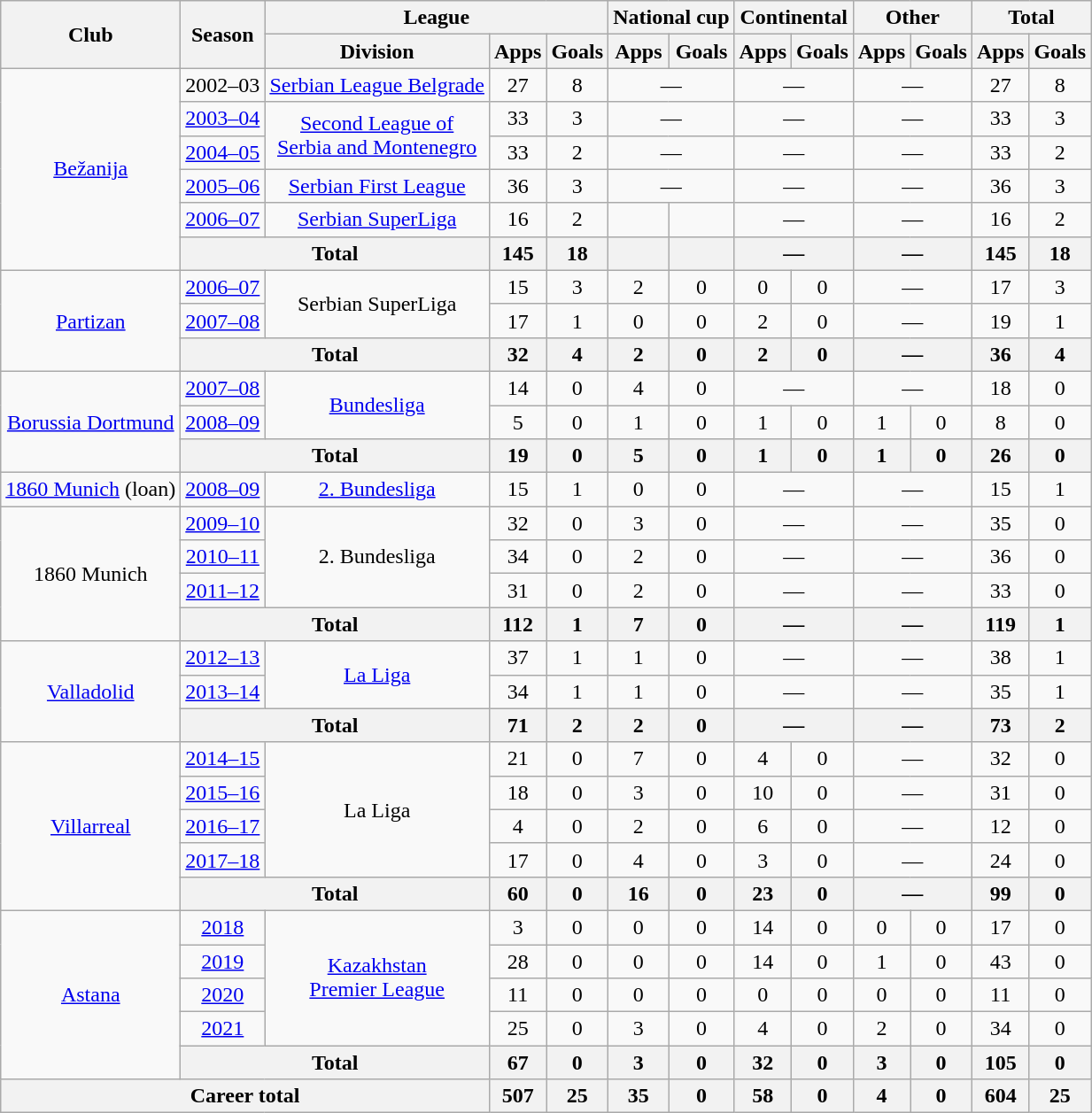<table class="wikitable" style="text-align:center">
<tr>
<th rowspan="2">Club</th>
<th rowspan="2">Season</th>
<th colspan="3">League</th>
<th colspan="2">National cup</th>
<th colspan="2">Continental</th>
<th colspan="2">Other</th>
<th colspan="2">Total</th>
</tr>
<tr>
<th>Division</th>
<th>Apps</th>
<th>Goals</th>
<th>Apps</th>
<th>Goals</th>
<th>Apps</th>
<th>Goals</th>
<th>Apps</th>
<th>Goals</th>
<th>Apps</th>
<th>Goals</th>
</tr>
<tr>
<td rowspan="6"><a href='#'>Bežanija</a></td>
<td>2002–03</td>
<td><a href='#'>Serbian League Belgrade</a></td>
<td>27</td>
<td>8</td>
<td colspan="2">—</td>
<td colspan="2">—</td>
<td colspan="2">—</td>
<td>27</td>
<td>8</td>
</tr>
<tr>
<td><a href='#'>2003–04</a></td>
<td rowspan="2"><a href='#'>Second League of <br> Serbia and Montenegro</a></td>
<td>33</td>
<td>3</td>
<td colspan="2">—</td>
<td colspan="2">—</td>
<td colspan="2">—</td>
<td>33</td>
<td>3</td>
</tr>
<tr>
<td><a href='#'>2004–05</a></td>
<td>33</td>
<td>2</td>
<td colspan="2">—</td>
<td colspan="2">—</td>
<td colspan="2">—</td>
<td>33</td>
<td>2</td>
</tr>
<tr>
<td><a href='#'>2005–06</a></td>
<td><a href='#'>Serbian First League</a></td>
<td>36</td>
<td>3</td>
<td colspan="2">—</td>
<td colspan="2">—</td>
<td colspan="2">—</td>
<td>36</td>
<td>3</td>
</tr>
<tr>
<td><a href='#'>2006–07</a></td>
<td><a href='#'>Serbian SuperLiga</a></td>
<td>16</td>
<td>2</td>
<td></td>
<td></td>
<td colspan="2">—</td>
<td colspan="2">—</td>
<td>16</td>
<td>2</td>
</tr>
<tr>
<th colspan="2">Total</th>
<th>145</th>
<th>18</th>
<th></th>
<th></th>
<th colspan="2">—</th>
<th colspan="2">—</th>
<th>145</th>
<th>18</th>
</tr>
<tr>
<td rowspan="3"><a href='#'>Partizan</a></td>
<td><a href='#'>2006–07</a></td>
<td rowspan="2">Serbian SuperLiga</td>
<td>15</td>
<td>3</td>
<td>2</td>
<td>0</td>
<td>0</td>
<td>0</td>
<td colspan="2">—</td>
<td>17</td>
<td>3</td>
</tr>
<tr>
<td><a href='#'>2007–08</a></td>
<td>17</td>
<td>1</td>
<td>0</td>
<td>0</td>
<td>2</td>
<td>0</td>
<td colspan="2">—</td>
<td>19</td>
<td>1</td>
</tr>
<tr>
<th colspan="2">Total</th>
<th>32</th>
<th>4</th>
<th>2</th>
<th>0</th>
<th>2</th>
<th>0</th>
<th colspan="2">—</th>
<th>36</th>
<th>4</th>
</tr>
<tr>
<td rowspan="3"><a href='#'>Borussia Dortmund</a></td>
<td><a href='#'>2007–08</a></td>
<td rowspan="2"><a href='#'>Bundesliga</a></td>
<td>14</td>
<td>0</td>
<td>4</td>
<td>0</td>
<td colspan="2">—</td>
<td colspan="2">—</td>
<td>18</td>
<td>0</td>
</tr>
<tr>
<td><a href='#'>2008–09</a></td>
<td>5</td>
<td>0</td>
<td>1</td>
<td>0</td>
<td>1</td>
<td>0</td>
<td>1</td>
<td>0</td>
<td>8</td>
<td>0</td>
</tr>
<tr>
<th colspan="2">Total</th>
<th>19</th>
<th>0</th>
<th>5</th>
<th>0</th>
<th>1</th>
<th>0</th>
<th>1</th>
<th>0</th>
<th>26</th>
<th>0</th>
</tr>
<tr>
<td><a href='#'>1860 Munich</a> (loan)</td>
<td><a href='#'>2008–09</a></td>
<td><a href='#'>2. Bundesliga</a></td>
<td>15</td>
<td>1</td>
<td>0</td>
<td>0</td>
<td colspan="2">—</td>
<td colspan="2">—</td>
<td>15</td>
<td>1</td>
</tr>
<tr>
<td rowspan="4">1860 Munich</td>
<td><a href='#'>2009–10</a></td>
<td rowspan="3">2. Bundesliga</td>
<td>32</td>
<td>0</td>
<td>3</td>
<td>0</td>
<td colspan="2">—</td>
<td colspan="2">—</td>
<td>35</td>
<td>0</td>
</tr>
<tr>
<td><a href='#'>2010–11</a></td>
<td>34</td>
<td>0</td>
<td>2</td>
<td>0</td>
<td colspan="2">—</td>
<td colspan="2">—</td>
<td>36</td>
<td>0</td>
</tr>
<tr>
<td><a href='#'>2011–12</a></td>
<td>31</td>
<td>0</td>
<td>2</td>
<td>0</td>
<td colspan="2">—</td>
<td colspan="2">—</td>
<td>33</td>
<td>0</td>
</tr>
<tr>
<th colspan="2">Total</th>
<th>112</th>
<th>1</th>
<th>7</th>
<th>0</th>
<th colspan="2">—</th>
<th colspan="2">—</th>
<th>119</th>
<th>1</th>
</tr>
<tr>
<td rowspan="3"><a href='#'>Valladolid</a></td>
<td><a href='#'>2012–13</a></td>
<td rowspan="2"><a href='#'>La Liga</a></td>
<td>37</td>
<td>1</td>
<td>1</td>
<td>0</td>
<td colspan="2">—</td>
<td colspan="2">—</td>
<td>38</td>
<td>1</td>
</tr>
<tr>
<td><a href='#'>2013–14</a></td>
<td>34</td>
<td>1</td>
<td>1</td>
<td>0</td>
<td colspan="2">—</td>
<td colspan="2">—</td>
<td>35</td>
<td>1</td>
</tr>
<tr>
<th colspan="2">Total</th>
<th>71</th>
<th>2</th>
<th>2</th>
<th>0</th>
<th colspan="2">—</th>
<th colspan="2">—</th>
<th>73</th>
<th>2</th>
</tr>
<tr>
<td rowspan="5"><a href='#'>Villarreal</a></td>
<td><a href='#'>2014–15</a></td>
<td rowspan="4">La Liga</td>
<td>21</td>
<td>0</td>
<td>7</td>
<td>0</td>
<td>4</td>
<td>0</td>
<td colspan="2">—</td>
<td>32</td>
<td>0</td>
</tr>
<tr>
<td><a href='#'>2015–16</a></td>
<td>18</td>
<td>0</td>
<td>3</td>
<td>0</td>
<td>10</td>
<td>0</td>
<td colspan="2">—</td>
<td>31</td>
<td>0</td>
</tr>
<tr>
<td><a href='#'>2016–17</a></td>
<td>4</td>
<td>0</td>
<td>2</td>
<td>0</td>
<td>6</td>
<td>0</td>
<td colspan="2">—</td>
<td>12</td>
<td>0</td>
</tr>
<tr>
<td><a href='#'>2017–18</a></td>
<td>17</td>
<td>0</td>
<td>4</td>
<td>0</td>
<td>3</td>
<td>0</td>
<td colspan="2">—</td>
<td>24</td>
<td>0</td>
</tr>
<tr>
<th colspan="2">Total</th>
<th>60</th>
<th>0</th>
<th>16</th>
<th>0</th>
<th>23</th>
<th>0</th>
<th colspan="2">—</th>
<th>99</th>
<th>0</th>
</tr>
<tr>
<td rowspan="5"><a href='#'>Astana</a></td>
<td><a href='#'>2018</a></td>
<td rowspan="4"><a href='#'>Kazakhstan <br> Premier League</a></td>
<td>3</td>
<td>0</td>
<td>0</td>
<td>0</td>
<td>14</td>
<td>0</td>
<td>0</td>
<td>0</td>
<td>17</td>
<td>0</td>
</tr>
<tr>
<td><a href='#'>2019</a></td>
<td>28</td>
<td>0</td>
<td>0</td>
<td>0</td>
<td>14</td>
<td>0</td>
<td>1</td>
<td>0</td>
<td>43</td>
<td>0</td>
</tr>
<tr>
<td><a href='#'>2020</a></td>
<td>11</td>
<td>0</td>
<td>0</td>
<td>0</td>
<td>0</td>
<td>0</td>
<td>0</td>
<td>0</td>
<td>11</td>
<td>0</td>
</tr>
<tr>
<td><a href='#'>2021</a></td>
<td>25</td>
<td>0</td>
<td>3</td>
<td>0</td>
<td>4</td>
<td>0</td>
<td>2</td>
<td>0</td>
<td>34</td>
<td>0</td>
</tr>
<tr>
<th colspan="2">Total</th>
<th>67</th>
<th>0</th>
<th>3</th>
<th>0</th>
<th>32</th>
<th>0</th>
<th>3</th>
<th>0</th>
<th>105</th>
<th>0</th>
</tr>
<tr>
<th colspan="3">Career total</th>
<th>507</th>
<th>25</th>
<th>35</th>
<th>0</th>
<th>58</th>
<th>0</th>
<th>4</th>
<th>0</th>
<th>604</th>
<th>25</th>
</tr>
</table>
